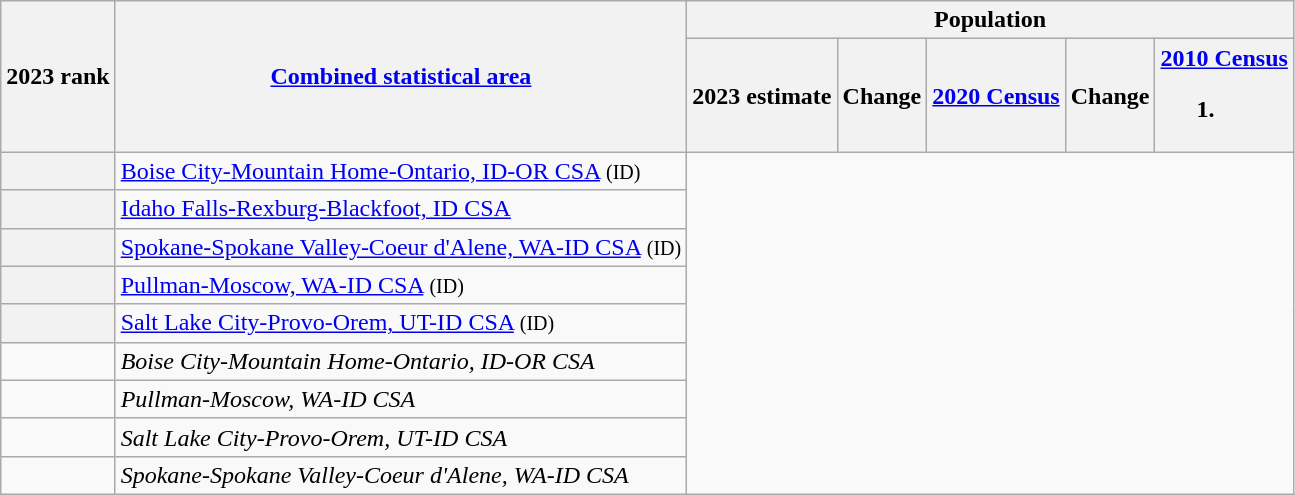<table class="wikitable sortable">
<tr>
<th scope=col rowspan=2>2023 rank</th>
<th scope=col rowspan=2><a href='#'>Combined statistical area</a></th>
<th colspan=5>Population</th>
</tr>
<tr>
<th scope=col>2023 estimate</th>
<th scope=col>Change</th>
<th scope=col><a href='#'>2020 Census</a></th>
<th scope=col>Change</th>
<th scope=col><a href='#'>2010 Census</a><br><ol><li></li></ol></th>
</tr>
<tr>
<th scope=row></th>
<td><a href='#'>Boise City-Mountain Home-Ontario, ID-OR CSA</a> <small>(ID)</small><br></td>
</tr>
<tr>
<th scope=row></th>
<td><a href='#'>Idaho Falls-Rexburg-Blackfoot, ID CSA</a><br></td>
</tr>
<tr>
<th scope=row></th>
<td><a href='#'>Spokane-Spokane Valley-Coeur d'Alene, WA-ID CSA</a> <small>(ID)</small><br></td>
</tr>
<tr>
<th scope=row></th>
<td><a href='#'>Pullman-Moscow, WA-ID CSA</a> <small>(ID)</small><br></td>
</tr>
<tr>
<th scope=row></th>
<td><a href='#'>Salt Lake City-Provo-Orem, UT-ID CSA</a> <small>(ID)</small><br></td>
</tr>
<tr>
<td></td>
<td><em><span>Boise City-Mountain Home-Ontario, ID-OR CSA</span></em><br></td>
</tr>
<tr>
<td></td>
<td><em><span>Pullman-Moscow, WA-ID CSA</span></em><br></td>
</tr>
<tr>
<td></td>
<td><em><span>Salt Lake City-Provo-Orem, UT-ID CSA</span></em><br></td>
</tr>
<tr>
<td></td>
<td><em><span>Spokane-Spokane Valley-Coeur d'Alene, WA-ID CSA</span></em><br></td>
</tr>
</table>
